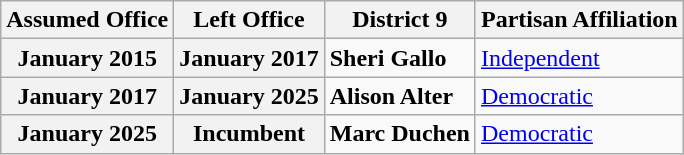<table class="wikitable" border="1" style="text-align:left">
<tr>
<th>Assumed Office</th>
<th>Left Office</th>
<th>District 9</th>
<th>Partisan Affiliation</th>
</tr>
<tr>
<th>January 2015</th>
<th>January 2017</th>
<td><strong>Sheri Gallo</strong></td>
<td><a href='#'>Independent</a></td>
</tr>
<tr>
<th>January 2017</th>
<th>January 2025</th>
<td><strong>Alison Alter</strong></td>
<td><a href='#'>Democratic</a></td>
</tr>
<tr>
<th>January 2025</th>
<th>Incumbent</th>
<td><strong>Marc Duchen</strong></td>
<td><a href='#'>Democratic</a></td>
</tr>
</table>
